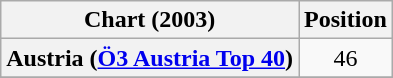<table class="wikitable sortable plainrowheaders" style="text-align:center;">
<tr>
<th>Chart (2003)</th>
<th>Position</th>
</tr>
<tr>
<th scope="row">Austria (<a href='#'>Ö3 Austria Top 40</a>)</th>
<td style="text-align:center;">46</td>
</tr>
<tr>
</tr>
</table>
